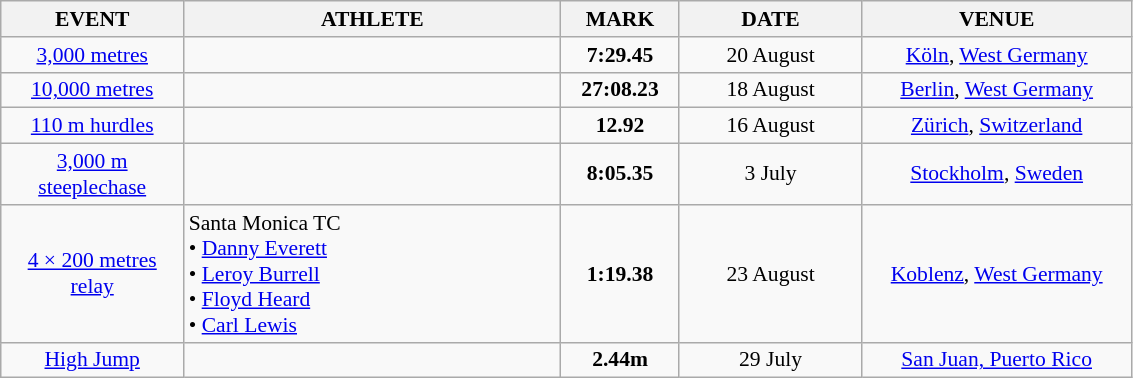<table class="wikitable" style="border-collapse: collapse; font-size: 90%;">
<tr>
<th align="center" style="width: 8em">EVENT</th>
<th align="center" style="width: 17em">ATHLETE</th>
<th align="center" style="width: 5em">MARK</th>
<th align="center" style="width: 8em">DATE</th>
<th align="center" style="width: 12em">VENUE</th>
</tr>
<tr>
<td align="center"><a href='#'>3,000 metres</a></td>
<td></td>
<td align="center"><strong>7:29.45</strong></td>
<td align="center">20 August</td>
<td align="center"><a href='#'>Köln</a>, <a href='#'>West Germany</a></td>
</tr>
<tr>
<td align="center"><a href='#'>10,000 metres</a></td>
<td></td>
<td align="center"><strong>27:08.23</strong></td>
<td align="center">18 August</td>
<td align="center"><a href='#'>Berlin</a>, <a href='#'>West Germany</a></td>
</tr>
<tr>
<td align="center"><a href='#'>110 m hurdles</a></td>
<td></td>
<td align="center"><strong>12.92</strong></td>
<td align="center">16 August</td>
<td align="center"><a href='#'>Zürich</a>, <a href='#'>Switzerland</a></td>
</tr>
<tr>
<td align="center"><a href='#'>3,000 m steeplechase</a></td>
<td></td>
<td align="center"><strong>8:05.35</strong></td>
<td align="center">3 July</td>
<td align="center"><a href='#'>Stockholm</a>, <a href='#'>Sweden</a></td>
</tr>
<tr>
<td align=center><a href='#'>4 × 200 metres relay</a></td>
<td>Santa Monica TC <br>• <a href='#'>Danny Everett</a><br>• <a href='#'>Leroy Burrell</a><br>• <a href='#'>Floyd Heard</a><br>• <a href='#'>Carl Lewis</a></td>
<td align="center"><strong>1:19.38</strong></td>
<td align="center">23 August</td>
<td align="center"><a href='#'>Koblenz</a>, <a href='#'>West Germany</a></td>
</tr>
<tr>
<td align="center"><a href='#'>High Jump</a></td>
<td></td>
<td align="center"><strong>2.44m</strong></td>
<td align="center">29 July</td>
<td align="center"><a href='#'>San Juan, Puerto Rico</a></td>
</tr>
</table>
